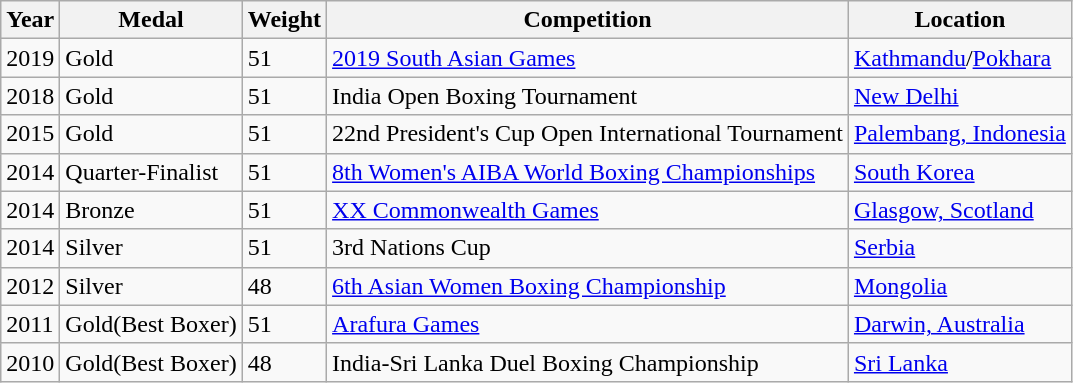<table class="wikitable sortable">
<tr>
<th scope="col">Year</th>
<th scope="col">Medal</th>
<th scope="col">Weight</th>
<th scope="col">Competition</th>
<th scope="col">Location</th>
</tr>
<tr>
<td>2019</td>
<td>Gold</td>
<td>51</td>
<td><a href='#'>2019 South Asian Games</a></td>
<td><a href='#'>Kathmandu</a>/<a href='#'>Pokhara</a></td>
</tr>
<tr>
<td>2018</td>
<td>Gold</td>
<td>51</td>
<td>India Open Boxing Tournament</td>
<td><a href='#'>New Delhi</a></td>
</tr>
<tr>
<td>2015</td>
<td>Gold</td>
<td>51</td>
<td>22nd President's Cup Open International Tournament</td>
<td><a href='#'>Palembang, Indonesia</a></td>
</tr>
<tr>
<td>2014</td>
<td>Quarter-Finalist</td>
<td>51</td>
<td><a href='#'>8th Women's AIBA World Boxing Championships</a></td>
<td><a href='#'>South Korea</a></td>
</tr>
<tr>
<td>2014</td>
<td>Bronze</td>
<td>51</td>
<td><a href='#'>XX Commonwealth Games</a></td>
<td><a href='#'>Glasgow, Scotland</a></td>
</tr>
<tr>
<td>2014</td>
<td>Silver</td>
<td>51</td>
<td>3rd Nations Cup</td>
<td><a href='#'>Serbia</a></td>
</tr>
<tr>
<td>2012</td>
<td>Silver</td>
<td>48</td>
<td><a href='#'>6th Asian Women Boxing Championship</a></td>
<td><a href='#'>Mongolia</a></td>
</tr>
<tr>
<td>2011</td>
<td>Gold(Best Boxer)</td>
<td>51</td>
<td><a href='#'>Arafura Games</a></td>
<td><a href='#'>Darwin, Australia</a></td>
</tr>
<tr>
<td>2010</td>
<td>Gold(Best Boxer)</td>
<td>48</td>
<td>India-Sri Lanka Duel Boxing Championship</td>
<td><a href='#'>Sri Lanka</a></td>
</tr>
</table>
